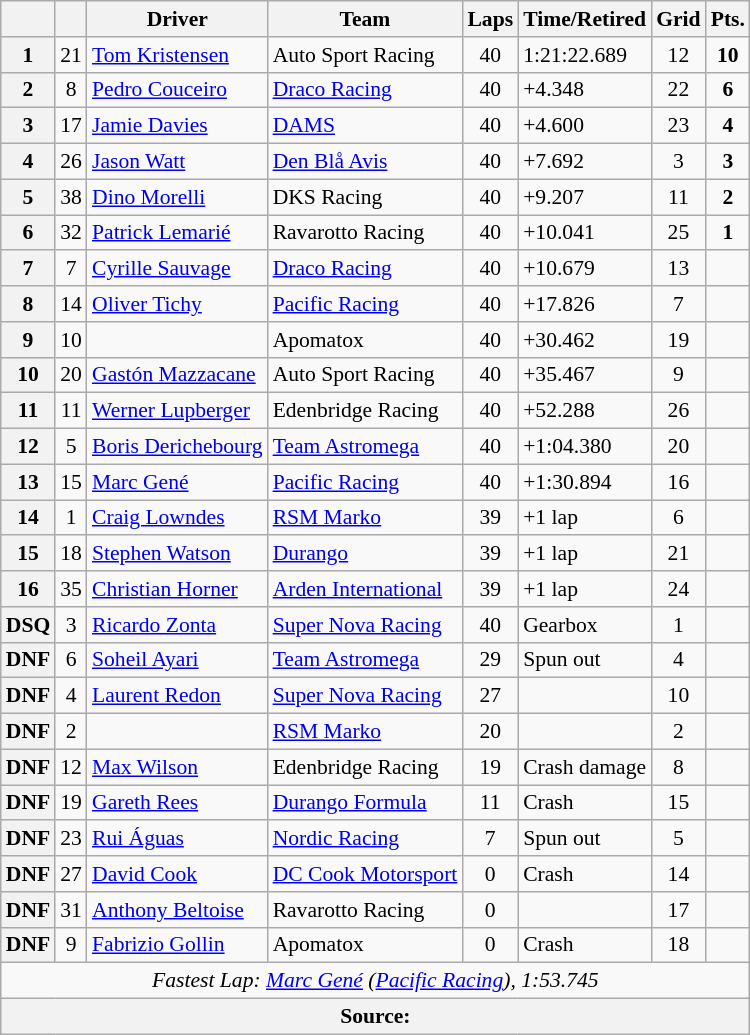<table class="wikitable" style="font-size: 90%">
<tr>
<th></th>
<th></th>
<th>Driver</th>
<th>Team</th>
<th>Laps</th>
<th>Time/Retired</th>
<th>Grid</th>
<th>Pts.</th>
</tr>
<tr>
<th>1</th>
<td align="center">21</td>
<td> <a href='#'>Tom Kristensen</a></td>
<td>Auto Sport Racing</td>
<td align="center">40</td>
<td>1:21:22.689</td>
<td align="center">12</td>
<td align="center"><strong>10</strong></td>
</tr>
<tr>
<th>2</th>
<td align="center">8</td>
<td> <a href='#'>Pedro Couceiro</a></td>
<td><a href='#'>Draco Racing</a></td>
<td align="center">40</td>
<td>+4.348</td>
<td align="center">22</td>
<td align="center"><strong>6</strong></td>
</tr>
<tr>
<th>3</th>
<td align="center">17</td>
<td> <a href='#'>Jamie Davies</a></td>
<td><a href='#'>DAMS</a></td>
<td align="center">40</td>
<td>+4.600</td>
<td align="center">23</td>
<td align="center"><strong>4</strong></td>
</tr>
<tr>
<th>4</th>
<td align="center">26</td>
<td> <a href='#'>Jason Watt</a></td>
<td><a href='#'>Den Blå Avis</a></td>
<td align="center">40</td>
<td>+7.692</td>
<td align="center">3</td>
<td align="center"><strong>3</strong></td>
</tr>
<tr>
<th>5</th>
<td align="center">38</td>
<td> <a href='#'>Dino Morelli</a></td>
<td>DKS Racing</td>
<td align="center">40</td>
<td>+9.207</td>
<td align="center">11</td>
<td align="center"><strong>2</strong></td>
</tr>
<tr>
<th>6</th>
<td align="center">32</td>
<td> <a href='#'>Patrick Lemarié</a></td>
<td>Ravarotto Racing</td>
<td align="center">40</td>
<td>+10.041</td>
<td align="center">25</td>
<td align="center"><strong>1</strong></td>
</tr>
<tr>
<th>7</th>
<td align="center">7</td>
<td> <a href='#'>Cyrille Sauvage</a></td>
<td><a href='#'>Draco Racing</a></td>
<td align="center">40</td>
<td>+10.679</td>
<td align="center">13</td>
<td align="center"></td>
</tr>
<tr>
<th>8</th>
<td align="center">14</td>
<td> <a href='#'>Oliver Tichy</a></td>
<td><a href='#'>Pacific Racing</a></td>
<td align="center">40</td>
<td>+17.826</td>
<td align="center">7</td>
<td align="center"></td>
</tr>
<tr>
<th>9</th>
<td align="center">10</td>
<td></td>
<td>Apomatox</td>
<td align="center">40</td>
<td>+30.462</td>
<td align="center">19</td>
<td align="center"></td>
</tr>
<tr>
<th>10</th>
<td align="center">20</td>
<td> <a href='#'>Gastón Mazzacane</a></td>
<td>Auto Sport Racing</td>
<td align="center">40</td>
<td>+35.467</td>
<td align="center">9</td>
<td align="center"></td>
</tr>
<tr>
<th>11</th>
<td align="center">11</td>
<td> <a href='#'>Werner Lupberger</a></td>
<td>Edenbridge Racing</td>
<td align="center">40</td>
<td>+52.288</td>
<td align="center">26</td>
<td align="center"></td>
</tr>
<tr>
<th>12</th>
<td align="center">5</td>
<td> <a href='#'>Boris Derichebourg</a></td>
<td><a href='#'>Team Astromega</a></td>
<td align="center">40</td>
<td>+1:04.380</td>
<td align="center">20</td>
<td align="center"></td>
</tr>
<tr>
<th>13</th>
<td align="center">15</td>
<td> <a href='#'>Marc Gené</a></td>
<td><a href='#'>Pacific Racing</a></td>
<td align="center">40</td>
<td>+1:30.894</td>
<td align="center">16</td>
<td align="center"></td>
</tr>
<tr>
<th>14</th>
<td align="center">1</td>
<td> <a href='#'>Craig Lowndes</a></td>
<td><a href='#'>RSM Marko</a></td>
<td align="center">39</td>
<td>+1 lap</td>
<td align="center">6</td>
<td align="center"></td>
</tr>
<tr>
<th>15</th>
<td align="center">18</td>
<td> <a href='#'>Stephen Watson</a></td>
<td><a href='#'>Durango</a></td>
<td align="center">39</td>
<td>+1 lap</td>
<td align="center">21</td>
<td align="center"></td>
</tr>
<tr>
<th>16</th>
<td align="center">35</td>
<td> <a href='#'>Christian Horner</a></td>
<td><a href='#'>Arden International</a></td>
<td align="center">39</td>
<td>+1 lap</td>
<td align="center">24</td>
<td align="center"></td>
</tr>
<tr>
<th>DSQ</th>
<td align="center">3</td>
<td> <a href='#'>Ricardo Zonta</a></td>
<td><a href='#'>Super Nova Racing</a></td>
<td align="center">40</td>
<td>Gearbox</td>
<td align="center">1</td>
<td align="center"></td>
</tr>
<tr>
<th>DNF</th>
<td align="center">6</td>
<td> <a href='#'>Soheil Ayari</a></td>
<td><a href='#'>Team Astromega</a></td>
<td align="center">29</td>
<td>Spun out</td>
<td align="center">4</td>
<td align="center"></td>
</tr>
<tr>
<th>DNF</th>
<td align="center">4</td>
<td> <a href='#'>Laurent Redon</a></td>
<td><a href='#'>Super Nova Racing</a></td>
<td align="center">27</td>
<td></td>
<td align="center">10</td>
<td align="center"></td>
</tr>
<tr>
<th>DNF</th>
<td align="center">2</td>
<td></td>
<td><a href='#'>RSM Marko</a></td>
<td align="center">20</td>
<td></td>
<td align="center">2</td>
<td align="center"></td>
</tr>
<tr>
<th>DNF</th>
<td align="center">12</td>
<td> <a href='#'>Max Wilson</a></td>
<td>Edenbridge Racing</td>
<td align="center">19</td>
<td>Crash damage</td>
<td align="center">8</td>
<td align="center"></td>
</tr>
<tr>
<th>DNF</th>
<td align="center">19</td>
<td> <a href='#'>Gareth Rees</a></td>
<td><a href='#'>Durango Formula</a></td>
<td align="center">11</td>
<td>Crash</td>
<td align="center">15</td>
<td align="center"></td>
</tr>
<tr>
<th>DNF</th>
<td align="center">23</td>
<td> <a href='#'>Rui Águas</a></td>
<td><a href='#'>Nordic Racing</a></td>
<td align="center">7</td>
<td>Spun out</td>
<td align="center">5</td>
<td align="center"></td>
</tr>
<tr>
<th>DNF</th>
<td align="center">27</td>
<td> <a href='#'>David Cook</a></td>
<td><a href='#'>DC Cook Motorsport</a></td>
<td align="center">0</td>
<td>Crash</td>
<td align="center">14</td>
<td align="center"></td>
</tr>
<tr>
<th>DNF</th>
<td align="center">31</td>
<td> <a href='#'>Anthony Beltoise</a></td>
<td>Ravarotto Racing</td>
<td align="center">0</td>
<td></td>
<td align="center">17</td>
<td align="center"></td>
</tr>
<tr>
<th>DNF</th>
<td align="center">9</td>
<td> <a href='#'>Fabrizio Gollin</a></td>
<td>Apomatox</td>
<td align="center">0</td>
<td>Crash</td>
<td align="center">18</td>
<td align="center"></td>
</tr>
<tr>
<td colspan="8" align="center"><em>Fastest Lap: <a href='#'>Marc Gené</a> (<a href='#'>Pacific Racing</a>), 1:53.745</em></td>
</tr>
<tr>
<th colspan="8">Source:</th>
</tr>
</table>
